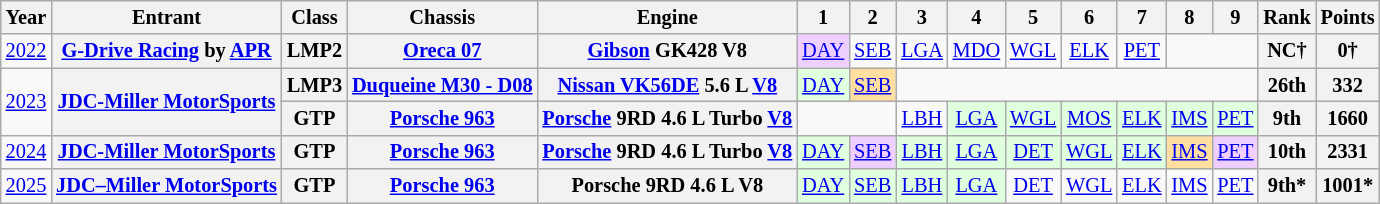<table class="wikitable" style="text-align:center; font-size:85%">
<tr>
<th>Year</th>
<th>Entrant</th>
<th>Class</th>
<th>Chassis</th>
<th>Engine</th>
<th>1</th>
<th>2</th>
<th>3</th>
<th>4</th>
<th>5</th>
<th>6</th>
<th>7</th>
<th>8</th>
<th>9</th>
<th>Rank</th>
<th>Points</th>
</tr>
<tr>
<td><a href='#'>2022</a></td>
<th nowrap><a href='#'>G-Drive Racing</a> by <a href='#'>APR</a></th>
<th>LMP2</th>
<th nowrap><a href='#'>Oreca 07</a></th>
<th nowrap><a href='#'>Gibson</a> GK428 V8</th>
<td style="background:#EFCFFF;"><a href='#'>DAY</a><br></td>
<td><a href='#'>SEB</a></td>
<td><a href='#'>LGA</a></td>
<td><a href='#'>MDO</a></td>
<td><a href='#'>WGL</a></td>
<td><a href='#'>ELK</a></td>
<td><a href='#'>PET</a></td>
<td colspan=2></td>
<th>NC†</th>
<th>0†</th>
</tr>
<tr>
<td rowspan=2><a href='#'>2023</a></td>
<th rowspan=2 nowrap><a href='#'>JDC-Miller MotorSports</a></th>
<th>LMP3</th>
<th nowrap><a href='#'>Duqueine M30 - D08</a></th>
<th nowrap><a href='#'>Nissan VK56DE</a> 5.6 L <a href='#'>V8</a></th>
<td style="background:#DFFFDF;"><a href='#'>DAY</a><br></td>
<td style="background:#FFDF9F;"><a href='#'>SEB</a><br></td>
<td colspan=7></td>
<th>26th</th>
<th>332</th>
</tr>
<tr>
<th>GTP</th>
<th nowrap><a href='#'>Porsche 963</a></th>
<th nowrap><a href='#'>Porsche</a> 9RD 4.6 L Turbo <a href='#'>V8</a></th>
<td colspan=2></td>
<td><a href='#'>LBH</a></td>
<td style="background:#DFFFDF;"><a href='#'>LGA</a><br></td>
<td style="background:#DFFFDF;"><a href='#'>WGL</a><br></td>
<td style="background:#DFFFDF;"><a href='#'>MOS</a><br></td>
<td style="background:#DFFFDF;"><a href='#'>ELK</a><br></td>
<td style="background:#DFFFDF;"><a href='#'>IMS</a><br></td>
<td style="background:#DFFFDF;"><a href='#'>PET</a><br></td>
<th>9th</th>
<th>1660</th>
</tr>
<tr>
<td><a href='#'>2024</a></td>
<th nowrap><a href='#'>JDC-Miller MotorSports</a></th>
<th>GTP</th>
<th nowrap><a href='#'>Porsche 963</a></th>
<th nowrap><a href='#'>Porsche</a> 9RD 4.6 L Turbo <a href='#'>V8</a></th>
<td style="background:#DFFFDF;"><a href='#'>DAY</a><br></td>
<td style="background:#EFCFFF;"><a href='#'>SEB</a><br></td>
<td style="background:#DFFFDF;"><a href='#'>LBH</a><br></td>
<td style="background:#DFFFDF;"><a href='#'>LGA</a><br></td>
<td style="background:#DFFFDF;"><a href='#'>DET</a><br></td>
<td style="background:#DFFFDF;"><a href='#'>WGL</a><br></td>
<td style="background:#DFFFDF;"><a href='#'>ELK</a><br></td>
<td style="background:#FFDF9F;"><a href='#'>IMS</a><br></td>
<td style="background:#EFCFFF;"><a href='#'>PET</a><br></td>
<th>10th</th>
<th>2331</th>
</tr>
<tr>
<td><a href='#'>2025</a></td>
<th><a href='#'>JDC–Miller MotorSports</a></th>
<th>GTP</th>
<th><a href='#'>Porsche 963</a></th>
<th>Porsche 9RD 4.6 L V8</th>
<td style="background:#DFFFDF;"><a href='#'>DAY</a><br></td>
<td style="background:#DFFFDF;"><a href='#'>SEB</a><br></td>
<td style="background:#DFFFDF;"><a href='#'>LBH</a><br></td>
<td style="background:#DFFFDF;"><a href='#'>LGA</a><br></td>
<td style="background:#;"><a href='#'>DET</a><br></td>
<td style="background:#;"><a href='#'>WGL</a><br></td>
<td style="background:#;"><a href='#'>ELK</a><br></td>
<td style="background:#;"><a href='#'>IMS</a><br></td>
<td style="background:#;"><a href='#'>PET</a><br></td>
<th>9th*</th>
<th>1001*</th>
</tr>
</table>
